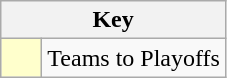<table class="wikitable" style="text-align: center;">
<tr>
<th colspan=2>Key</th>
</tr>
<tr>
<td style="background:#ffffcc; width:20px;"></td>
<td align=left>Teams to Playoffs</td>
</tr>
</table>
